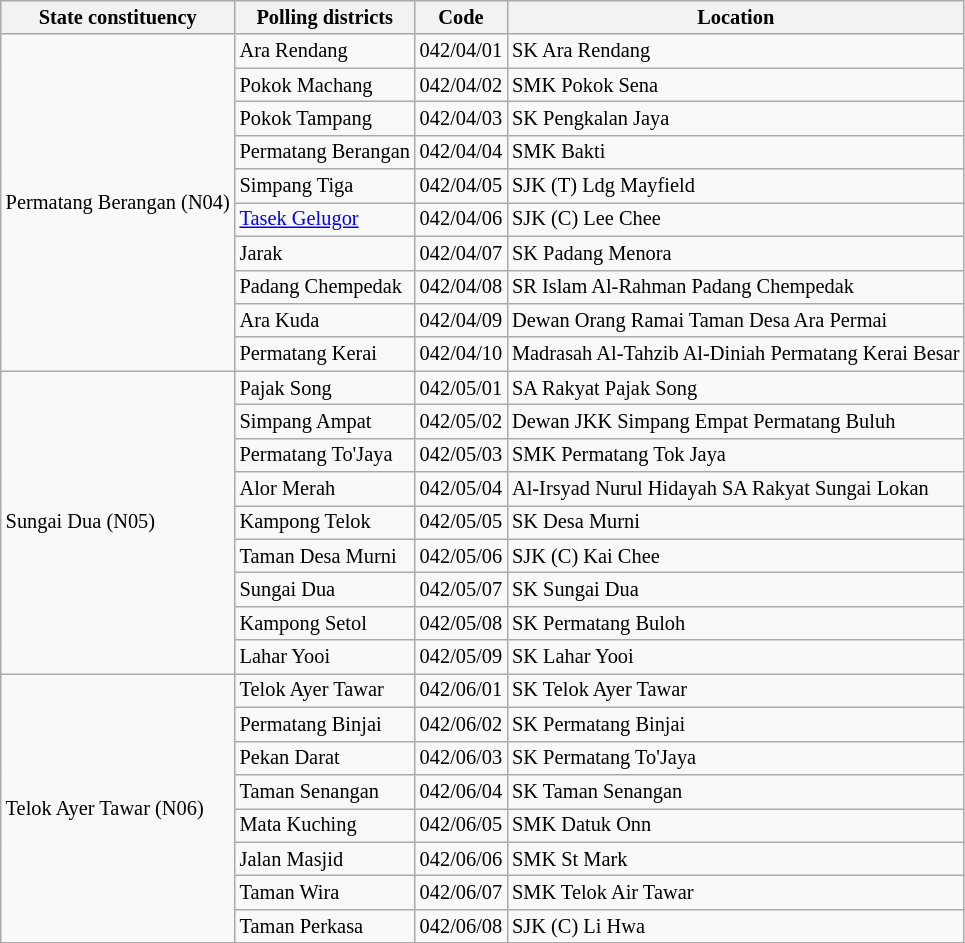<table class="wikitable sortable mw-collapsible" style="white-space:nowrap;font-size:85%">
<tr>
<th>State constituency</th>
<th>Polling districts</th>
<th>Code</th>
<th>Location</th>
</tr>
<tr>
<td rowspan="10">Permatang Berangan (N04)</td>
<td>Ara Rendang</td>
<td>042/04/01</td>
<td>SK Ara Rendang</td>
</tr>
<tr>
<td>Pokok Machang</td>
<td>042/04/02</td>
<td>SMK Pokok Sena</td>
</tr>
<tr>
<td>Pokok Tampang</td>
<td>042/04/03</td>
<td>SK Pengkalan Jaya</td>
</tr>
<tr>
<td>Permatang Berangan</td>
<td>042/04/04</td>
<td>SMK Bakti</td>
</tr>
<tr>
<td>Simpang Tiga</td>
<td>042/04/05</td>
<td>SJK (T) Ldg Mayfield</td>
</tr>
<tr>
<td><a href='#'>Tasek Gelugor</a></td>
<td>042/04/06</td>
<td>SJK (C) Lee Chee</td>
</tr>
<tr>
<td>Jarak</td>
<td>042/04/07</td>
<td>SK Padang Menora</td>
</tr>
<tr>
<td>Padang Chempedak</td>
<td>042/04/08</td>
<td>SR Islam Al-Rahman Padang Chempedak</td>
</tr>
<tr>
<td>Ara Kuda</td>
<td>042/04/09</td>
<td>Dewan Orang Ramai Taman Desa Ara Permai</td>
</tr>
<tr>
<td>Permatang Kerai</td>
<td>042/04/10</td>
<td>Madrasah Al-Tahzib Al-Diniah Permatang Kerai Besar</td>
</tr>
<tr>
<td rowspan="9">Sungai Dua (N05)</td>
<td>Pajak Song</td>
<td>042/05/01</td>
<td>SA Rakyat Pajak Song</td>
</tr>
<tr>
<td>Simpang Ampat</td>
<td>042/05/02</td>
<td>Dewan JKK Simpang Empat Permatang Buluh</td>
</tr>
<tr>
<td>Permatang To'Jaya</td>
<td>042/05/03</td>
<td>SMK Permatang Tok Jaya</td>
</tr>
<tr>
<td>Alor Merah</td>
<td>042/05/04</td>
<td>Al-Irsyad Nurul Hidayah SA Rakyat Sungai Lokan</td>
</tr>
<tr>
<td>Kampong Telok</td>
<td>042/05/05</td>
<td>SK Desa Murni</td>
</tr>
<tr>
<td>Taman Desa Murni</td>
<td>042/05/06</td>
<td>SJK (C) Kai Chee</td>
</tr>
<tr>
<td>Sungai Dua</td>
<td>042/05/07</td>
<td>SK Sungai Dua</td>
</tr>
<tr>
<td>Kampong Setol</td>
<td>042/05/08</td>
<td>SK Permatang Buloh</td>
</tr>
<tr>
<td>Lahar Yooi</td>
<td>042/05/09</td>
<td>SK Lahar Yooi</td>
</tr>
<tr>
<td rowspan="8">Telok Ayer Tawar (N06)</td>
<td>Telok Ayer Tawar</td>
<td>042/06/01</td>
<td>SK Telok Ayer Tawar</td>
</tr>
<tr>
<td>Permatang Binjai</td>
<td>042/06/02</td>
<td>SK Permatang Binjai</td>
</tr>
<tr>
<td>Pekan Darat</td>
<td>042/06/03</td>
<td>SK Permatang To'Jaya</td>
</tr>
<tr>
<td>Taman Senangan</td>
<td>042/06/04</td>
<td>SK Taman Senangan</td>
</tr>
<tr>
<td>Mata Kuching</td>
<td>042/06/05</td>
<td>SMK Datuk Onn</td>
</tr>
<tr>
<td>Jalan Masjid</td>
<td>042/06/06</td>
<td>SMK St Mark</td>
</tr>
<tr>
<td>Taman Wira</td>
<td>042/06/07</td>
<td>SMK Telok Air Tawar</td>
</tr>
<tr>
<td>Taman Perkasa</td>
<td>042/06/08</td>
<td>SJK (C) Li Hwa</td>
</tr>
<tr>
</tr>
</table>
